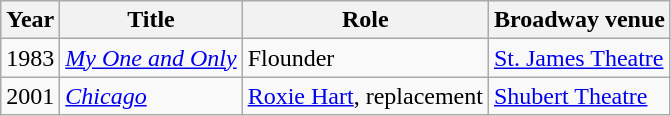<table class="wikitable sortable">
<tr>
<th>Year</th>
<th>Title</th>
<th>Role</th>
<th>Broadway venue</th>
</tr>
<tr>
<td>1983</td>
<td><em><a href='#'>My One and Only</a></em></td>
<td>Flounder</td>
<td><a href='#'>St. James Theatre</a></td>
</tr>
<tr>
<td>2001</td>
<td><em><a href='#'>Chicago</a></em></td>
<td><a href='#'>Roxie Hart</a>, replacement</td>
<td><a href='#'>Shubert Theatre</a></td>
</tr>
</table>
